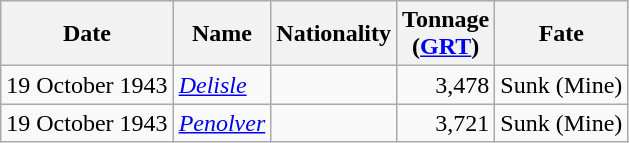<table class="wikitable sortable">
<tr>
<th>Date</th>
<th>Name</th>
<th>Nationality</th>
<th>Tonnage<br>(<a href='#'>GRT</a>)</th>
<th>Fate</th>
</tr>
<tr>
<td align="right">19 October 1943</td>
<td align="left"><a href='#'><em>Delisle</em></a></td>
<td align="left"></td>
<td align="right">3,478</td>
<td align="left">Sunk (Mine)</td>
</tr>
<tr>
<td align="right">19 October 1943</td>
<td align="left"><a href='#'><em>Penolver</em></a></td>
<td align="left"></td>
<td align="right">3,721</td>
<td align="left">Sunk (Mine)</td>
</tr>
</table>
